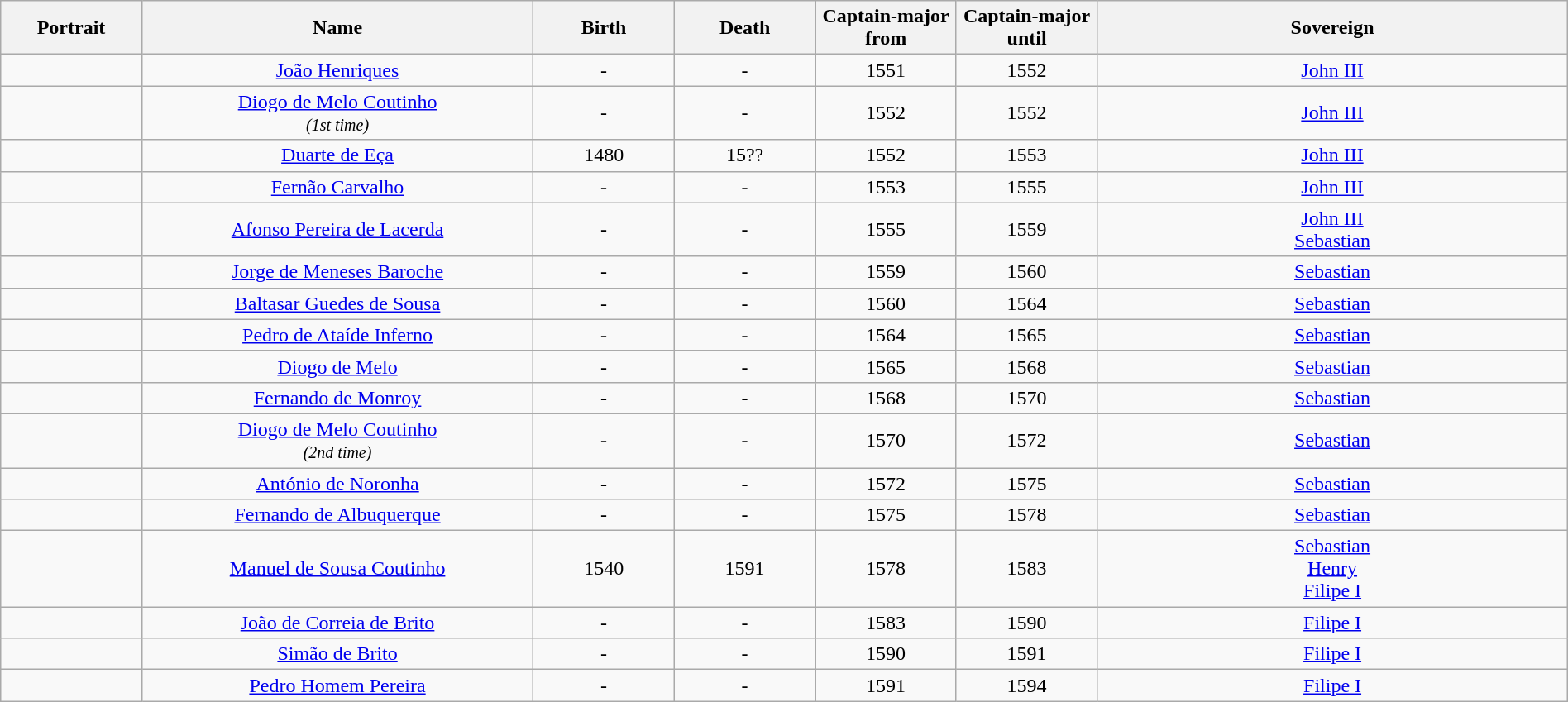<table width=100% class="wikitable">
<tr>
<th width=9%>Portrait</th>
<th width=25%>Name</th>
<th width=9%>Birth</th>
<th width=9%>Death</th>
<th width=9%>Captain-major from</th>
<th width=9%>Captain-major until</th>
<th width=30%>Sovereign</th>
</tr>
<tr>
<td></td>
<td align="center"><a href='#'>João Henriques</a></td>
<td align="center">-</td>
<td align="center">-</td>
<td align="center">1551</td>
<td align="center">1552</td>
<td align="center"><a href='#'>John III</a></td>
</tr>
<tr>
<td></td>
<td align="center"><a href='#'>Diogo de Melo Coutinho</a><br><small><em>(1st time)</em></small></td>
<td align="center">-</td>
<td align="center">-</td>
<td align="center">1552</td>
<td align="center">1552</td>
<td align="center"><a href='#'>John III</a></td>
</tr>
<tr>
<td></td>
<td align="center"><a href='#'>Duarte de Eça</a></td>
<td align="center">1480</td>
<td align="center">15??</td>
<td align="center">1552</td>
<td align="center">1553</td>
<td align="center"><a href='#'>John III</a></td>
</tr>
<tr>
<td></td>
<td align="center"><a href='#'>Fernão Carvalho</a></td>
<td align="center">-</td>
<td align="center">-</td>
<td align="center">1553</td>
<td align="center">1555</td>
<td align="center"><a href='#'>John III</a></td>
</tr>
<tr>
<td></td>
<td align="center"><a href='#'>Afonso Pereira de Lacerda</a></td>
<td align="center">-</td>
<td align="center">-</td>
<td align="center">1555</td>
<td align="center">1559</td>
<td align="center"><a href='#'>John III</a><br><a href='#'>Sebastian</a></td>
</tr>
<tr>
<td></td>
<td align="center"><a href='#'>Jorge de Meneses Baroche</a></td>
<td align="center">-</td>
<td align="center">-</td>
<td align="center">1559</td>
<td align="center">1560</td>
<td align="center"><a href='#'>Sebastian</a></td>
</tr>
<tr>
<td></td>
<td align="center"><a href='#'>Baltasar Guedes de Sousa</a></td>
<td align="center">-</td>
<td align="center">-</td>
<td align="center">1560</td>
<td align="center">1564</td>
<td align="center"><a href='#'>Sebastian</a></td>
</tr>
<tr>
<td></td>
<td align="center"><a href='#'>Pedro de Ataíde Inferno</a></td>
<td align="center">-</td>
<td align="center">-</td>
<td align="center">1564</td>
<td align="center">1565</td>
<td align="center"><a href='#'>Sebastian</a></td>
</tr>
<tr>
<td></td>
<td align="center"><a href='#'>Diogo de Melo</a></td>
<td align="center">-</td>
<td align="center">-</td>
<td align="center">1565</td>
<td align="center">1568</td>
<td align="center"><a href='#'>Sebastian</a></td>
</tr>
<tr>
<td></td>
<td align="center"><a href='#'>Fernando de Monroy</a></td>
<td align="center">-</td>
<td align="center">-</td>
<td align="center">1568</td>
<td align="center">1570</td>
<td align="center"><a href='#'>Sebastian</a></td>
</tr>
<tr>
<td></td>
<td align="center"><a href='#'>Diogo de Melo Coutinho</a><br><small><em>(2nd time)</em></small></td>
<td align="center">-</td>
<td align="center">-</td>
<td align="center">1570</td>
<td align="center">1572</td>
<td align="center"><a href='#'>Sebastian</a></td>
</tr>
<tr>
<td></td>
<td align="center"><a href='#'>António de Noronha</a></td>
<td align="center">-</td>
<td align="center">-</td>
<td align="center">1572</td>
<td align="center">1575</td>
<td align="center"><a href='#'>Sebastian</a></td>
</tr>
<tr>
<td></td>
<td align="center"><a href='#'>Fernando de Albuquerque</a></td>
<td align="center">-</td>
<td align="center">-</td>
<td align="center">1575</td>
<td align="center">1578</td>
<td align="center"><a href='#'>Sebastian</a></td>
</tr>
<tr>
<td></td>
<td align="center"><a href='#'>Manuel de Sousa Coutinho</a></td>
<td align="center">1540</td>
<td align="center">1591</td>
<td align="center">1578</td>
<td align="center">1583</td>
<td align="center"><a href='#'>Sebastian</a><br><a href='#'>Henry</a><br><a href='#'>Filipe I</a></td>
</tr>
<tr>
<td></td>
<td align="center"><a href='#'>João de Correia de Brito</a></td>
<td align="center">-</td>
<td align="center">-</td>
<td align="center">1583</td>
<td align="center">1590</td>
<td align="center"><a href='#'>Filipe I</a></td>
</tr>
<tr>
<td></td>
<td align="center"><a href='#'>Simão de Brito</a></td>
<td align="center">-</td>
<td align="center">-</td>
<td align="center">1590</td>
<td align="center">1591</td>
<td align="center"><a href='#'>Filipe I</a></td>
</tr>
<tr>
<td></td>
<td align="center"><a href='#'>Pedro Homem Pereira</a></td>
<td align="center">-</td>
<td align="center">-</td>
<td align="center">1591</td>
<td align="center">1594</td>
<td align="center"><a href='#'>Filipe I</a></td>
</tr>
</table>
